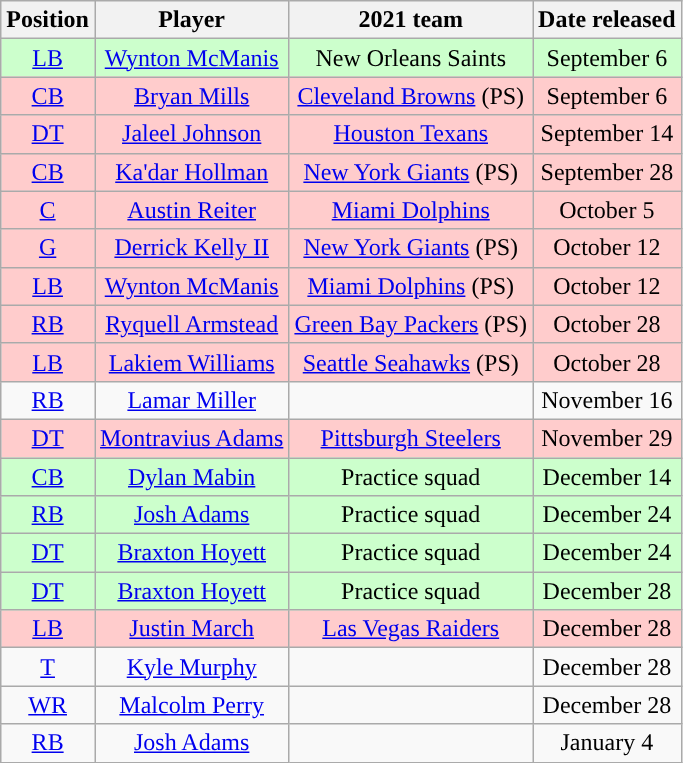<table class="wikitable" style="text-align:center">
<tr>
<th>Position</th>
<th>Player</th>
<th>2021 team</th>
<th>Date released</th>
</tr>
<tr style="background:#cfc">
<td><a href='#'>LB</a></td>
<td><a href='#'>Wynton McManis</a></td>
<td>New Orleans Saints</td>
<td>September 6</td>
</tr>
<tr style="background:#fcc">
<td><a href='#'>CB</a></td>
<td><a href='#'>Bryan Mills</a></td>
<td><a href='#'>Cleveland Browns</a> (PS)</td>
<td>September 6</td>
</tr>
<tr style="background:#fcc">
<td><a href='#'>DT</a></td>
<td><a href='#'>Jaleel Johnson</a></td>
<td><a href='#'>Houston Texans</a></td>
<td>September 14</td>
</tr>
<tr style="background:#fcc">
<td><a href='#'>CB</a></td>
<td><a href='#'>Ka'dar Hollman</a></td>
<td><a href='#'>New York Giants</a> (PS)</td>
<td>September 28</td>
</tr>
<tr style="background:#fcc">
<td><a href='#'>C</a></td>
<td><a href='#'>Austin Reiter</a></td>
<td><a href='#'>Miami Dolphins</a></td>
<td>October 5</td>
</tr>
<tr style="background:#fcc">
<td><a href='#'>G</a></td>
<td><a href='#'>Derrick Kelly II</a></td>
<td><a href='#'>New York Giants</a> (PS)</td>
<td>October 12</td>
</tr>
<tr style="background:#fcc">
<td><a href='#'>LB</a></td>
<td><a href='#'>Wynton McManis</a></td>
<td><a href='#'>Miami Dolphins</a> (PS)</td>
<td>October 12</td>
</tr>
<tr style="background:#fcc">
<td><a href='#'>RB</a></td>
<td><a href='#'>Ryquell Armstead</a></td>
<td><a href='#'>Green Bay Packers</a> (PS)</td>
<td>October 28</td>
</tr>
<tr style="background:#fcc">
<td><a href='#'>LB</a></td>
<td><a href='#'>Lakiem Williams</a></td>
<td><a href='#'>Seattle Seahawks</a> (PS)</td>
<td>October 28</td>
</tr>
<tr>
<td><a href='#'>RB</a></td>
<td><a href='#'>Lamar Miller</a></td>
<td></td>
<td>November 16</td>
</tr>
<tr style="background:#fcc">
<td><a href='#'>DT</a></td>
<td><a href='#'>Montravius Adams</a></td>
<td><a href='#'>Pittsburgh Steelers</a></td>
<td>November 29</td>
</tr>
<tr style="background:#cfc">
<td><a href='#'>CB</a></td>
<td><a href='#'>Dylan Mabin</a></td>
<td>Practice squad</td>
<td>December 14</td>
</tr>
<tr style="background:#cfc">
<td><a href='#'>RB</a></td>
<td><a href='#'>Josh Adams</a></td>
<td>Practice squad</td>
<td>December 24</td>
</tr>
<tr style="background:#cfc">
<td><a href='#'>DT</a></td>
<td><a href='#'>Braxton Hoyett</a></td>
<td>Practice squad</td>
<td>December 24</td>
</tr>
<tr style="background:#cfc">
<td><a href='#'>DT</a></td>
<td><a href='#'>Braxton Hoyett</a></td>
<td>Practice squad</td>
<td>December 28</td>
</tr>
<tr style="background:#fcc">
<td><a href='#'>LB</a></td>
<td><a href='#'>Justin March</a></td>
<td><a href='#'>Las Vegas Raiders</a></td>
<td>December 28</td>
</tr>
<tr>
<td><a href='#'>T</a></td>
<td><a href='#'>Kyle Murphy</a></td>
<td></td>
<td>December 28</td>
</tr>
<tr>
<td><a href='#'>WR</a></td>
<td><a href='#'>Malcolm Perry</a></td>
<td></td>
<td>December 28</td>
</tr>
<tr>
<td><a href='#'>RB</a></td>
<td><a href='#'>Josh Adams</a></td>
<td></td>
<td>January 4</td>
</tr>
</table>
